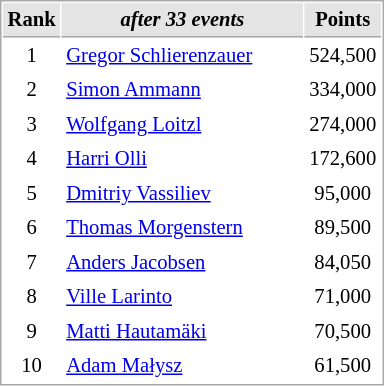<table cellspacing="1" cellpadding="3" style="border:1px solid #AAAAAA;font-size:86%">
<tr bgcolor="#E4E4E4">
<th style="border-bottom:1px solid #AAAAAA" width=10>Rank</th>
<th style="border-bottom:1px solid #AAAAAA" width=155><em>after 33 events</em></th>
<th style="border-bottom:1px solid #AAAAAA" width=40>Points</th>
</tr>
<tr align=center>
<td>1</td>
<td align=left> <a href='#'>Gregor Schlierenzauer</a></td>
<td>524,500</td>
</tr>
<tr align=center>
<td>2</td>
<td align=left> <a href='#'>Simon Ammann</a></td>
<td>334,000</td>
</tr>
<tr align=center>
<td>3</td>
<td align=left> <a href='#'>Wolfgang Loitzl</a></td>
<td>274,000</td>
</tr>
<tr align=center>
<td>4</td>
<td align=left> <a href='#'>Harri Olli</a></td>
<td>172,600</td>
</tr>
<tr align=center>
<td>5</td>
<td align=left> <a href='#'>Dmitriy Vassiliev</a></td>
<td>95,000</td>
</tr>
<tr align=center>
<td>6</td>
<td align=left> <a href='#'>Thomas Morgenstern</a></td>
<td>89,500</td>
</tr>
<tr align=center>
<td>7</td>
<td align=left> <a href='#'>Anders Jacobsen</a></td>
<td>84,050</td>
</tr>
<tr align=center>
<td>8</td>
<td align=left> <a href='#'>Ville Larinto</a></td>
<td>71,000</td>
</tr>
<tr align=center>
<td>9</td>
<td align=left> <a href='#'>Matti Hautamäki</a></td>
<td>70,500</td>
</tr>
<tr align=center>
<td>10</td>
<td align=left> <a href='#'>Adam Małysz</a></td>
<td>61,500</td>
</tr>
</table>
